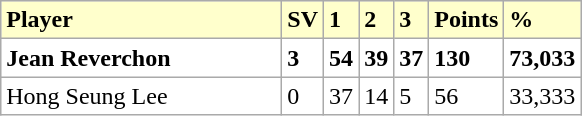<table class="wikitable">
<tr bgcolor="#ffffcc">
<td width=180><strong>Player</strong></td>
<td><strong>SV</strong></td>
<td><strong>1</strong></td>
<td><strong>2</strong></td>
<td><strong>3</strong></td>
<td><strong>Points</strong></td>
<td><strong>%</strong></td>
</tr>
<tr bgcolor="FFFFFF">
<td> <strong>Jean Reverchon</strong></td>
<td><strong>3</strong></td>
<td><strong>54</strong></td>
<td><strong>39</strong></td>
<td><strong>37</strong></td>
<td><strong>130</strong></td>
<td><strong>73,033</strong></td>
</tr>
<tr bgcolor="FFFFFF">
<td> Hong Seung Lee</td>
<td>0</td>
<td>37</td>
<td>14</td>
<td>5</td>
<td>56</td>
<td>33,333</td>
</tr>
</table>
